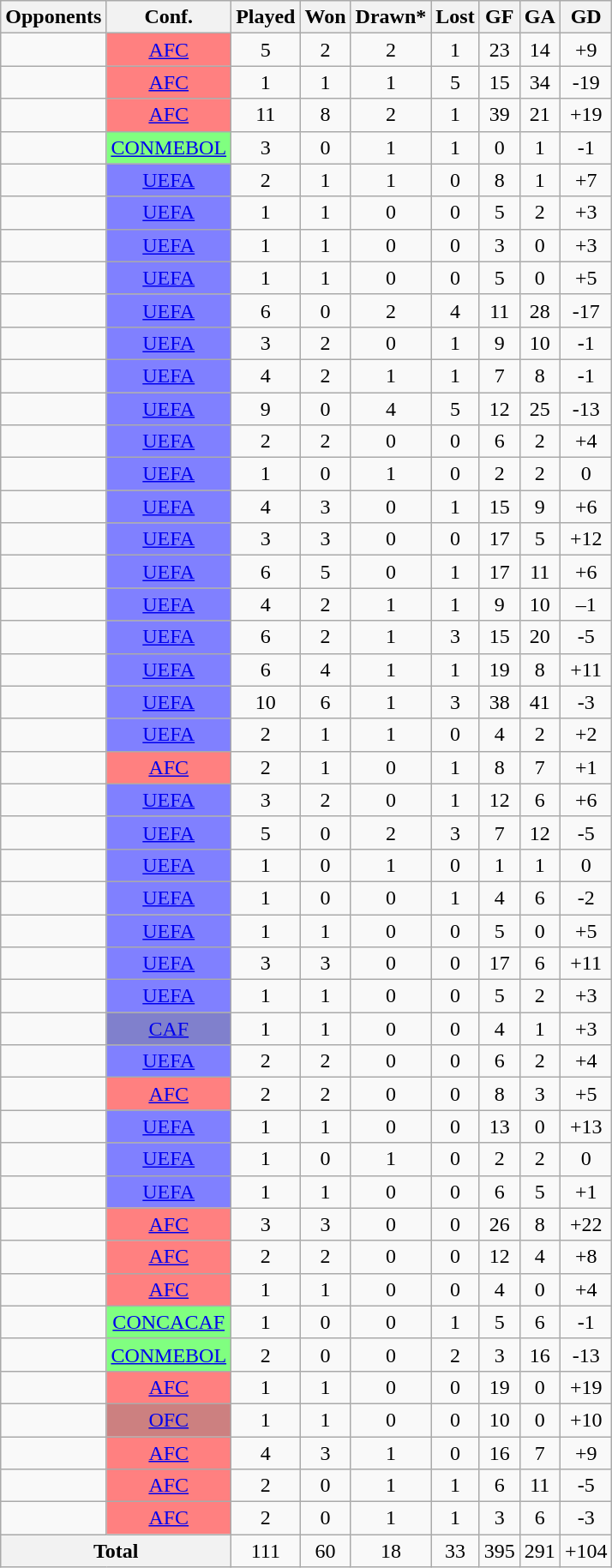<table class="sortable wikitable" style="text-align:center">
<tr>
<th>Opponents</th>
<th>Conf.</th>
<th>Played</th>
<th>Won</th>
<th>Drawn*</th>
<th>Lost</th>
<th>GF</th>
<th>GA</th>
<th>GD</th>
</tr>
<tr>
<td style="text-align:left;"></td>
<td style="background:#FF8080;"><a href='#'>AFC</a></td>
<td>5</td>
<td>2</td>
<td>2</td>
<td>1</td>
<td>23</td>
<td>14</td>
<td>+9</td>
</tr>
<tr>
<td style="text-align:left;"></td>
<td style="background:#FF8080;"><a href='#'>AFC</a></td>
<td>1</td>
<td>1</td>
<td>1</td>
<td>5</td>
<td>15</td>
<td>34</td>
<td>-19</td>
</tr>
<tr>
<td style="text-align:left;"></td>
<td style="background:#FF8080;"><a href='#'>AFC</a></td>
<td>11</td>
<td>8</td>
<td>2</td>
<td>1</td>
<td>39</td>
<td>21</td>
<td>+19</td>
</tr>
<tr>
<td style="text-align:left;"></td>
<td style="background:#80FF80;"><a href='#'>CONMEBOL</a></td>
<td>3</td>
<td>0</td>
<td>1</td>
<td>1</td>
<td>0</td>
<td>1</td>
<td>-1</td>
</tr>
<tr>
<td style="text-align:left;"></td>
<td style="background:#8080FF;"><a href='#'>UEFA</a></td>
<td>2</td>
<td>1</td>
<td>1</td>
<td>0</td>
<td>8</td>
<td>1</td>
<td>+7</td>
</tr>
<tr>
<td style="text-align:left;"></td>
<td style="background:#8080FF;"><a href='#'>UEFA</a></td>
<td>1</td>
<td>1</td>
<td>0</td>
<td>0</td>
<td>5</td>
<td>2</td>
<td>+3</td>
</tr>
<tr>
<td style="text-align:left;"></td>
<td style="background:#8080FF;"><a href='#'>UEFA</a></td>
<td>1</td>
<td>1</td>
<td>0</td>
<td>0</td>
<td>3</td>
<td>0</td>
<td>+3</td>
</tr>
<tr>
<td style="text-align:left;"></td>
<td style="background:#8080FF;"><a href='#'>UEFA</a></td>
<td>1</td>
<td>1</td>
<td>0</td>
<td>0</td>
<td>5</td>
<td>0</td>
<td>+5</td>
</tr>
<tr>
<td style="text-align:left;"></td>
<td style="background:#8080FF;"><a href='#'>UEFA</a></td>
<td>6</td>
<td>0</td>
<td>2</td>
<td>4</td>
<td>11</td>
<td>28</td>
<td>-17</td>
</tr>
<tr>
<td style="text-align:left;"></td>
<td style="background:#8080FF;"><a href='#'>UEFA</a></td>
<td>3</td>
<td>2</td>
<td>0</td>
<td>1</td>
<td>9</td>
<td>10</td>
<td>-1</td>
</tr>
<tr>
<td style="text-align:left;"></td>
<td style="background:#8080FF;"><a href='#'>UEFA</a></td>
<td>4</td>
<td>2</td>
<td>1</td>
<td>1</td>
<td>7</td>
<td>8</td>
<td>-1</td>
</tr>
<tr>
<td style="text-align:left;"></td>
<td style="background:#8080FF;"><a href='#'>UEFA</a></td>
<td>9</td>
<td>0</td>
<td>4</td>
<td>5</td>
<td>12</td>
<td>25</td>
<td>-13</td>
</tr>
<tr>
<td style="text-align:left;"></td>
<td style="background:#8080FF;"><a href='#'>UEFA</a></td>
<td>2</td>
<td>2</td>
<td>0</td>
<td>0</td>
<td>6</td>
<td>2</td>
<td>+4</td>
</tr>
<tr>
<td style="text-align:left;"></td>
<td style="background:#8080FF;"><a href='#'>UEFA</a></td>
<td>1</td>
<td>0</td>
<td>1</td>
<td>0</td>
<td>2</td>
<td>2</td>
<td>0</td>
</tr>
<tr>
<td style="text-align:left;"></td>
<td style="background:#8080FF;"><a href='#'>UEFA</a></td>
<td>4</td>
<td>3</td>
<td>0</td>
<td>1</td>
<td>15</td>
<td>9</td>
<td>+6</td>
</tr>
<tr>
<td style="text-align:left;"></td>
<td style="background:#8080FF;"><a href='#'>UEFA</a></td>
<td>3</td>
<td>3</td>
<td>0</td>
<td>0</td>
<td>17</td>
<td>5</td>
<td>+12</td>
</tr>
<tr>
<td style="text-align:left;"></td>
<td style="background:#8080FF;"><a href='#'>UEFA</a></td>
<td>6</td>
<td>5</td>
<td>0</td>
<td>1</td>
<td>17</td>
<td>11</td>
<td>+6</td>
</tr>
<tr>
<td style="text-align:left;"></td>
<td style="background:#8080FF;"><a href='#'>UEFA</a></td>
<td>4</td>
<td>2</td>
<td>1</td>
<td>1</td>
<td>9</td>
<td>10</td>
<td>–1</td>
</tr>
<tr>
<td style="text-align:left;"></td>
<td style="background:#8080FF;"><a href='#'>UEFA</a></td>
<td>6</td>
<td>2</td>
<td>1</td>
<td>3</td>
<td>15</td>
<td>20</td>
<td>-5</td>
</tr>
<tr>
<td style="text-align:left;"></td>
<td style="background:#8080FF;"><a href='#'>UEFA</a></td>
<td>6</td>
<td>4</td>
<td>1</td>
<td>1</td>
<td>19</td>
<td>8</td>
<td>+11</td>
</tr>
<tr>
<td style="text-align:left;"></td>
<td style="background:#8080FF;"><a href='#'>UEFA</a></td>
<td>10</td>
<td>6</td>
<td>1</td>
<td>3</td>
<td>38</td>
<td>41</td>
<td>-3</td>
</tr>
<tr>
<td style="text-align:left;"></td>
<td style="background:#8080FF;"><a href='#'>UEFA</a></td>
<td>2</td>
<td>1</td>
<td>1</td>
<td>0</td>
<td>4</td>
<td>2</td>
<td>+2</td>
</tr>
<tr>
<td style="text-align:left;"></td>
<td style="background:#FF8080;"><a href='#'>AFC</a></td>
<td>2</td>
<td>1</td>
<td>0</td>
<td>1</td>
<td>8</td>
<td>7</td>
<td>+1</td>
</tr>
<tr>
<td style="text-align:left;"></td>
<td style="background:#8080FF;"><a href='#'>UEFA</a></td>
<td>3</td>
<td>2</td>
<td>0</td>
<td>1</td>
<td>12</td>
<td>6</td>
<td>+6</td>
</tr>
<tr>
<td style="text-align:left;"></td>
<td style="background:#8080FF;"><a href='#'>UEFA</a></td>
<td>5</td>
<td>0</td>
<td>2</td>
<td>3</td>
<td>7</td>
<td>12</td>
<td>-5</td>
</tr>
<tr>
<td style="text-align:left;"></td>
<td style="background:#8080FF;"><a href='#'>UEFA</a></td>
<td>1</td>
<td>0</td>
<td>1</td>
<td>0</td>
<td>1</td>
<td>1</td>
<td>0</td>
</tr>
<tr>
<td style="text-align:left;"></td>
<td style="background:#8080FF;"><a href='#'>UEFA</a></td>
<td>1</td>
<td>0</td>
<td>0</td>
<td>1</td>
<td>4</td>
<td>6</td>
<td>-2</td>
</tr>
<tr>
<td style="text-align:left;"></td>
<td style="background:#8080FF;"><a href='#'>UEFA</a></td>
<td>1</td>
<td>1</td>
<td>0</td>
<td>0</td>
<td>5</td>
<td>0</td>
<td>+5</td>
</tr>
<tr>
<td style="text-align:left;"></td>
<td style="background:#8080FF;"><a href='#'>UEFA</a></td>
<td>3</td>
<td>3</td>
<td>0</td>
<td>0</td>
<td>17</td>
<td>6</td>
<td>+11</td>
</tr>
<tr>
<td style="text-align:left;"></td>
<td style="background:#8080FF;"><a href='#'>UEFA</a></td>
<td>1</td>
<td>1</td>
<td>0</td>
<td>0</td>
<td>5</td>
<td>2</td>
<td>+3</td>
</tr>
<tr>
<td style="text-align:left;"></td>
<td style="background:#8080CC;"><a href='#'>CAF</a></td>
<td>1</td>
<td>1</td>
<td>0</td>
<td>0</td>
<td>4</td>
<td>1</td>
<td>+3</td>
</tr>
<tr>
<td style="text-align:left;"></td>
<td style="background:#8080FF;"><a href='#'>UEFA</a></td>
<td>2</td>
<td>2</td>
<td>0</td>
<td>0</td>
<td>6</td>
<td>2</td>
<td>+4</td>
</tr>
<tr>
<td style="text-align:left;"></td>
<td style="background:#FF8080;"><a href='#'>AFC</a></td>
<td>2</td>
<td>2</td>
<td>0</td>
<td>0</td>
<td>8</td>
<td>3</td>
<td>+5</td>
</tr>
<tr>
<td style="text-align:left;"></td>
<td style="background:#8080FF;"><a href='#'>UEFA</a></td>
<td>1</td>
<td>1</td>
<td>0</td>
<td>0</td>
<td>13</td>
<td>0</td>
<td>+13</td>
</tr>
<tr>
<td style="text-align:left;"></td>
<td style="background:#8080FF;"><a href='#'>UEFA</a></td>
<td>1</td>
<td>0</td>
<td>1</td>
<td>0</td>
<td>2</td>
<td>2</td>
<td>0</td>
</tr>
<tr>
<td style="text-align:left;"></td>
<td style="background:#8080FF;"><a href='#'>UEFA</a></td>
<td>1</td>
<td>1</td>
<td>0</td>
<td>0</td>
<td>6</td>
<td>5</td>
<td>+1</td>
</tr>
<tr>
<td style="text-align:left;"></td>
<td style="background:#FF8080;"><a href='#'>AFC</a></td>
<td>3</td>
<td>3</td>
<td>0</td>
<td>0</td>
<td>26</td>
<td>8</td>
<td>+22</td>
</tr>
<tr>
<td style="text-align:left;"></td>
<td style="background:#FF8080;"><a href='#'>AFC</a></td>
<td>2</td>
<td>2</td>
<td>0</td>
<td>0</td>
<td>12</td>
<td>4</td>
<td>+8</td>
</tr>
<tr>
<td style="text-align:left;"></td>
<td style="background:#FF8080;"><a href='#'>AFC</a></td>
<td>1</td>
<td>1</td>
<td>0</td>
<td>0</td>
<td>4</td>
<td>0</td>
<td>+4</td>
</tr>
<tr>
<td style="text-align:left;"></td>
<td style="background:#80FF80;"><a href='#'>CONCACAF</a></td>
<td>1</td>
<td>0</td>
<td>0</td>
<td>1</td>
<td>5</td>
<td>6</td>
<td>-1</td>
</tr>
<tr>
<td style="text-align:left;"></td>
<td style="background:#80FF80;"><a href='#'>CONMEBOL</a></td>
<td>2</td>
<td>0</td>
<td>0</td>
<td>2</td>
<td>3</td>
<td>16</td>
<td>-13</td>
</tr>
<tr>
<td style="text-align:left;"></td>
<td style="background:#FF8080;"><a href='#'>AFC</a></td>
<td>1</td>
<td>1</td>
<td>0</td>
<td>0</td>
<td>19</td>
<td>0</td>
<td>+19</td>
</tr>
<tr>
<td style="text-align:left;"></td>
<td style="background:#CC8080;"><a href='#'>OFC</a></td>
<td>1</td>
<td>1</td>
<td>0</td>
<td>0</td>
<td>10</td>
<td>0</td>
<td>+10</td>
</tr>
<tr>
<td style="text-align:left;"></td>
<td style="background:#FF8080;"><a href='#'>AFC</a></td>
<td>4</td>
<td>3</td>
<td>1</td>
<td>0</td>
<td>16</td>
<td>7</td>
<td>+9</td>
</tr>
<tr>
<td style="text-align:left;"></td>
<td style="background:#FF8080;"><a href='#'>AFC</a></td>
<td>2</td>
<td>0</td>
<td>1</td>
<td>1</td>
<td>6</td>
<td>11</td>
<td>-5</td>
</tr>
<tr>
<td style="text-align:left;"></td>
<td style="background:#FF8080;"><a href='#'>AFC</a></td>
<td>2</td>
<td>0</td>
<td>1</td>
<td>1</td>
<td>3</td>
<td>6</td>
<td>-3</td>
</tr>
<tr class="sortbottom">
<th colspan=2>Total</th>
<td>111</td>
<td>60</td>
<td>18</td>
<td>33</td>
<td>395</td>
<td>291</td>
<td>+104</td>
</tr>
</table>
